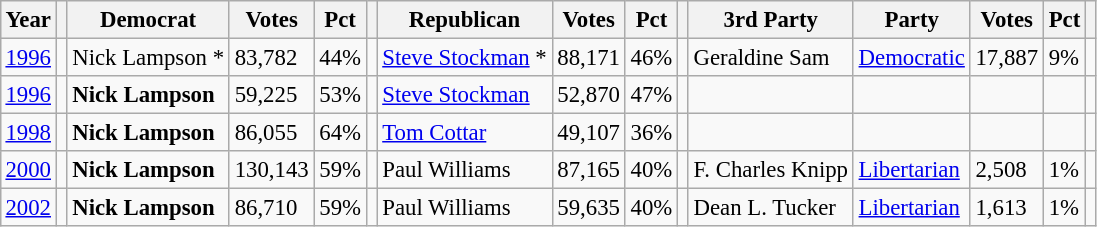<table class="wikitable" style="margin:0.5em ; font-size:95%">
<tr>
<th>Year</th>
<th></th>
<th>Democrat</th>
<th>Votes</th>
<th>Pct</th>
<th></th>
<th>Republican</th>
<th>Votes</th>
<th>Pct</th>
<th></th>
<th>3rd Party</th>
<th>Party</th>
<th>Votes</th>
<th>Pct</th>
<th></th>
</tr>
<tr>
<td><a href='#'>1996</a></td>
<td></td>
<td>Nick Lampson *</td>
<td>83,782</td>
<td>44%</td>
<td></td>
<td><a href='#'>Steve Stockman</a> *</td>
<td>88,171</td>
<td>46%</td>
<td></td>
<td>Geraldine Sam</td>
<td><a href='#'>Democratic</a></td>
<td>17,887</td>
<td>9%</td>
<td></td>
</tr>
<tr>
<td><a href='#'>1996</a></td>
<td></td>
<td><strong>Nick Lampson</strong></td>
<td>59,225</td>
<td>53%</td>
<td></td>
<td><a href='#'>Steve Stockman</a></td>
<td>52,870</td>
<td>47%</td>
<td></td>
<td></td>
<td></td>
<td></td>
<td></td>
<td></td>
</tr>
<tr>
<td><a href='#'>1998</a></td>
<td></td>
<td><strong>Nick Lampson</strong></td>
<td>86,055</td>
<td>64%</td>
<td></td>
<td><a href='#'>Tom Cottar</a></td>
<td>49,107</td>
<td>36%</td>
<td></td>
<td></td>
<td></td>
<td></td>
<td></td>
<td></td>
</tr>
<tr>
<td><a href='#'>2000</a></td>
<td></td>
<td><strong>Nick Lampson</strong></td>
<td>130,143</td>
<td>59%</td>
<td></td>
<td>Paul Williams</td>
<td>87,165</td>
<td>40%</td>
<td></td>
<td>F. Charles Knipp</td>
<td><a href='#'>Libertarian</a></td>
<td>2,508</td>
<td>1%</td>
<td></td>
</tr>
<tr>
<td><a href='#'>2002</a></td>
<td></td>
<td><strong>Nick Lampson</strong></td>
<td>86,710</td>
<td>59%</td>
<td></td>
<td>Paul Williams</td>
<td>59,635</td>
<td>40%</td>
<td></td>
<td>Dean L. Tucker</td>
<td><a href='#'>Libertarian</a></td>
<td>1,613</td>
<td>1%</td>
<td></td>
</tr>
</table>
